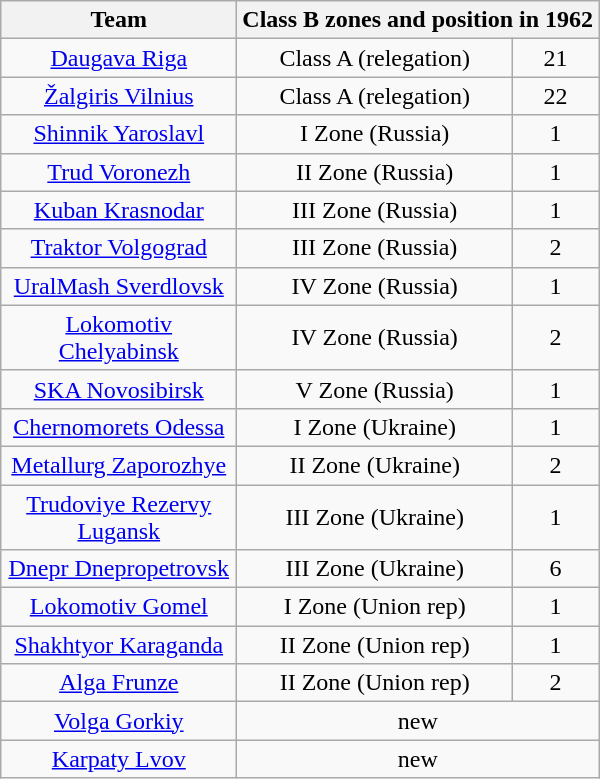<table class="wikitable" style="text-align:center">
<tr>
<th>Team</th>
<th colspan="2">Class B zones and position in 1962</th>
</tr>
<tr>
<td width=150><a href='#'>Daugava Riga</a></td>
<td>Class A (relegation)</td>
<td width=50>21</td>
</tr>
<tr>
<td><a href='#'>Žalgiris Vilnius</a></td>
<td>Class A (relegation)</td>
<td>22</td>
</tr>
<tr>
<td><a href='#'>Shinnik Yaroslavl</a></td>
<td>I Zone (Russia)</td>
<td>1</td>
</tr>
<tr>
<td><a href='#'>Trud Voronezh</a></td>
<td>II Zone (Russia)</td>
<td>1</td>
</tr>
<tr>
<td><a href='#'>Kuban Krasnodar</a></td>
<td>III Zone (Russia)</td>
<td>1</td>
</tr>
<tr>
<td><a href='#'>Traktor Volgograd</a></td>
<td>III Zone (Russia)</td>
<td>2</td>
</tr>
<tr>
<td><a href='#'>UralMash Sverdlovsk</a></td>
<td>IV Zone (Russia)</td>
<td>1</td>
</tr>
<tr>
<td><a href='#'>Lokomotiv Chelyabinsk</a></td>
<td>IV Zone (Russia)</td>
<td>2</td>
</tr>
<tr>
<td><a href='#'>SKA Novosibirsk</a></td>
<td>V Zone (Russia)</td>
<td>1</td>
</tr>
<tr>
<td><a href='#'>Chernomorets Odessa</a></td>
<td>I Zone (Ukraine)</td>
<td>1</td>
</tr>
<tr>
<td><a href='#'>Metallurg Zaporozhye</a></td>
<td>II Zone (Ukraine)</td>
<td>2</td>
</tr>
<tr>
<td><a href='#'>Trudoviye Rezervy Lugansk</a></td>
<td>III Zone (Ukraine)</td>
<td>1</td>
</tr>
<tr>
<td><a href='#'>Dnepr Dnepropetrovsk</a></td>
<td>III Zone (Ukraine)</td>
<td>6</td>
</tr>
<tr>
<td><a href='#'>Lokomotiv Gomel</a></td>
<td>I Zone (Union rep)</td>
<td>1</td>
</tr>
<tr>
<td><a href='#'>Shakhtyor Karaganda</a></td>
<td>II Zone (Union rep)</td>
<td>1</td>
</tr>
<tr>
<td><a href='#'>Alga Frunze</a></td>
<td>II Zone (Union rep)</td>
<td>2</td>
</tr>
<tr>
<td><a href='#'>Volga Gorkiy</a></td>
<td colspan=2>new</td>
</tr>
<tr>
<td><a href='#'>Karpaty Lvov</a></td>
<td colspan=2>new</td>
</tr>
</table>
